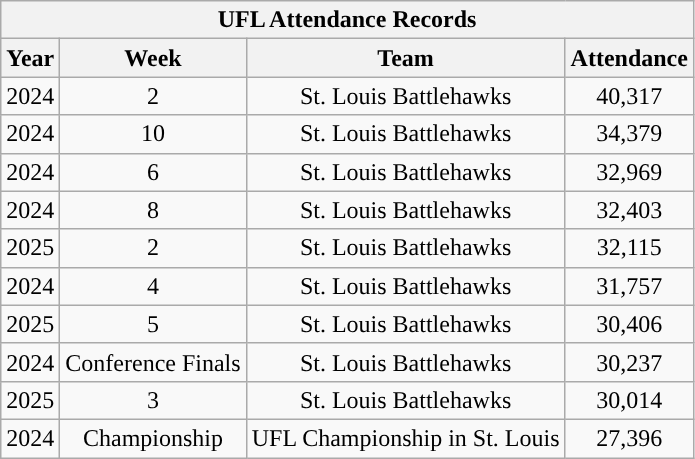<table class="wikitable sortable" style="text-align:center;">
<tr>
<th colspan="4">UFL Attendance Records</th>
</tr>
<tr>
<th colspan="1" *>Year</th>
<th colspan="1" *>Week</th>
<th colspan="1" *>Team</th>
<th colspan="1" *>Attendance</th>
</tr>
<tr>
<td>2024</td>
<td>2</td>
<td>St. Louis Battlehawks</td>
<td>40,317</td>
</tr>
<tr>
<td>2024</td>
<td>10</td>
<td>St. Louis Battlehawks</td>
<td>34,379</td>
</tr>
<tr>
<td>2024</td>
<td>6</td>
<td>St. Louis Battlehawks</td>
<td>32,969</td>
</tr>
<tr>
<td>2024</td>
<td>8</td>
<td>St. Louis Battlehawks</td>
<td>32,403</td>
</tr>
<tr>
<td>2025</td>
<td>2</td>
<td>St. Louis Battlehawks</td>
<td>32,115</td>
</tr>
<tr>
<td>2024</td>
<td>4</td>
<td>St. Louis Battlehawks</td>
<td>31,757</td>
</tr>
<tr>
<td>2025</td>
<td>5</td>
<td>St. Louis Battlehawks</td>
<td>30,406</td>
</tr>
<tr>
<td>2024</td>
<td>Conference Finals</td>
<td>St. Louis Battlehawks</td>
<td>30,237</td>
</tr>
<tr>
<td>2025</td>
<td>3</td>
<td>St. Louis Battlehawks</td>
<td>30,014</td>
</tr>
<tr>
<td>2024</td>
<td>Championship</td>
<td>UFL Championship in St. Louis</td>
<td>27,396</td>
</tr>
</table>
